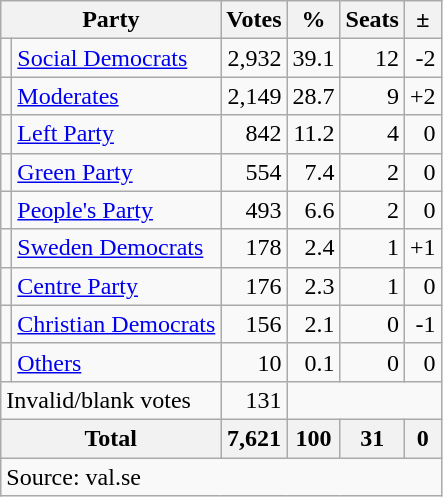<table class=wikitable style=text-align:right>
<tr>
<th colspan=2>Party</th>
<th>Votes</th>
<th>%</th>
<th>Seats</th>
<th>±</th>
</tr>
<tr>
<td bgcolor=></td>
<td align=left><a href='#'>Social Democrats</a></td>
<td>2,932</td>
<td>39.1</td>
<td>12</td>
<td>-2</td>
</tr>
<tr>
<td bgcolor=></td>
<td align=left><a href='#'>Moderates</a></td>
<td>2,149</td>
<td>28.7</td>
<td>9</td>
<td>+2</td>
</tr>
<tr>
<td bgcolor=></td>
<td align=left><a href='#'>Left Party</a></td>
<td>842</td>
<td>11.2</td>
<td>4</td>
<td>0</td>
</tr>
<tr>
<td bgcolor=></td>
<td align=left><a href='#'>Green Party</a></td>
<td>554</td>
<td>7.4</td>
<td>2</td>
<td>0</td>
</tr>
<tr>
<td bgcolor=></td>
<td align=left><a href='#'>People's Party</a></td>
<td>493</td>
<td>6.6</td>
<td>2</td>
<td>0</td>
</tr>
<tr>
<td bgcolor=></td>
<td align=left><a href='#'>Sweden Democrats</a></td>
<td>178</td>
<td>2.4</td>
<td>1</td>
<td>+1</td>
</tr>
<tr>
<td bgcolor=></td>
<td align=left><a href='#'>Centre Party</a></td>
<td>176</td>
<td>2.3</td>
<td>1</td>
<td>0</td>
</tr>
<tr>
<td bgcolor=></td>
<td align=left><a href='#'>Christian Democrats</a></td>
<td>156</td>
<td>2.1</td>
<td>0</td>
<td>-1</td>
</tr>
<tr>
<td></td>
<td align=left><a href='#'>Others</a></td>
<td>10</td>
<td>0.1</td>
<td>0</td>
<td>0</td>
</tr>
<tr>
<td align=left colspan=2>Invalid/blank votes</td>
<td>131</td>
<td colspan=3></td>
</tr>
<tr>
<th align=left colspan=2>Total</th>
<th>7,621</th>
<th>100</th>
<th>31</th>
<th>0</th>
</tr>
<tr>
<td align=left colspan=6>Source: val.se </td>
</tr>
</table>
